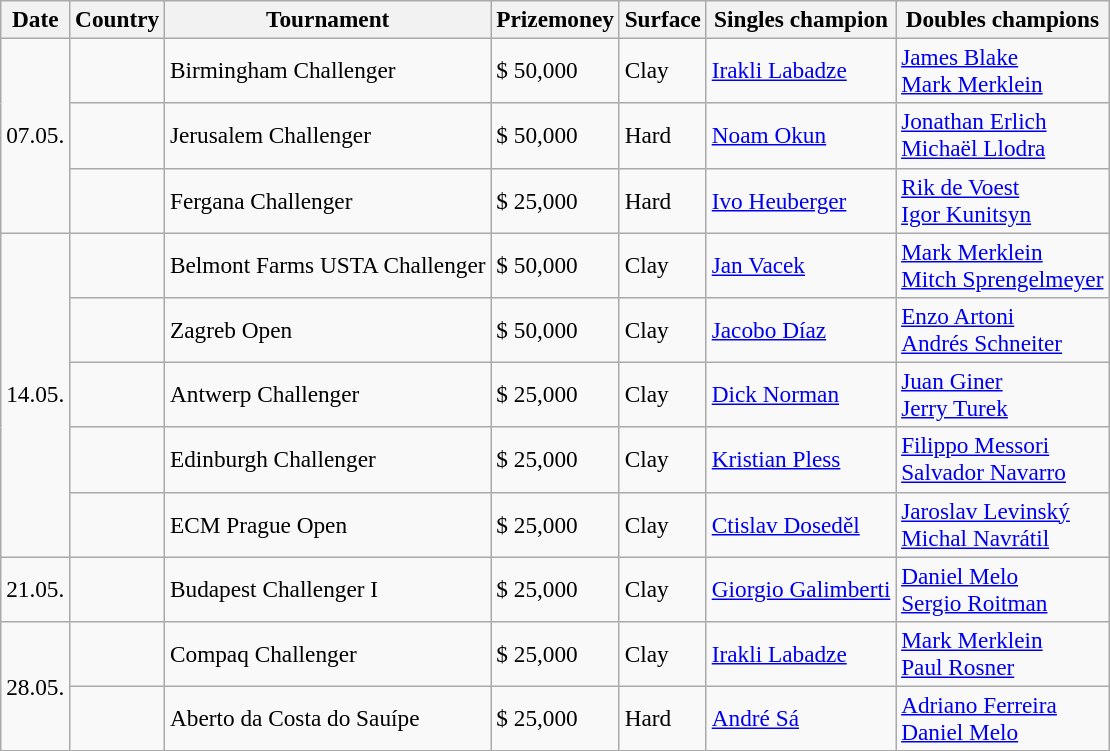<table class="sortable wikitable" style=font-size:97%>
<tr>
<th>Date</th>
<th>Country</th>
<th>Tournament</th>
<th>Prizemoney</th>
<th>Surface</th>
<th>Singles champion</th>
<th>Doubles champions</th>
</tr>
<tr>
<td rowspan="3">07.05.</td>
<td></td>
<td>Birmingham Challenger</td>
<td>$ 50,000</td>
<td>Clay</td>
<td> <a href='#'>Irakli Labadze</a></td>
<td> <a href='#'>James Blake</a><br> <a href='#'>Mark Merklein</a></td>
</tr>
<tr>
<td></td>
<td>Jerusalem Challenger</td>
<td>$ 50,000</td>
<td>Hard</td>
<td> <a href='#'>Noam Okun</a></td>
<td> <a href='#'>Jonathan Erlich</a><br> <a href='#'>Michaël Llodra</a></td>
</tr>
<tr>
<td></td>
<td>Fergana Challenger</td>
<td>$ 25,000</td>
<td>Hard</td>
<td> <a href='#'>Ivo Heuberger</a></td>
<td> <a href='#'>Rik de Voest</a> <br>  <a href='#'>Igor Kunitsyn</a></td>
</tr>
<tr>
<td rowspan="5">14.05.</td>
<td></td>
<td>Belmont Farms USTA Challenger</td>
<td>$ 50,000</td>
<td>Clay</td>
<td> <a href='#'>Jan Vacek</a></td>
<td> <a href='#'>Mark Merklein</a><br> <a href='#'>Mitch Sprengelmeyer</a></td>
</tr>
<tr>
<td></td>
<td>Zagreb Open</td>
<td>$ 50,000</td>
<td>Clay</td>
<td> <a href='#'>Jacobo Díaz</a></td>
<td> <a href='#'>Enzo Artoni</a><br> <a href='#'>Andrés Schneiter</a></td>
</tr>
<tr>
<td></td>
<td>Antwerp Challenger</td>
<td>$ 25,000</td>
<td>Clay</td>
<td> <a href='#'>Dick Norman</a></td>
<td> <a href='#'>Juan Giner</a><br> <a href='#'>Jerry Turek</a></td>
</tr>
<tr>
<td></td>
<td>Edinburgh Challenger</td>
<td>$ 25,000</td>
<td>Clay</td>
<td> <a href='#'>Kristian Pless</a></td>
<td> <a href='#'>Filippo Messori</a><br> <a href='#'>Salvador Navarro</a></td>
</tr>
<tr>
<td></td>
<td>ECM Prague Open</td>
<td>$ 25,000</td>
<td>Clay</td>
<td> <a href='#'>Ctislav Doseděl</a></td>
<td> <a href='#'>Jaroslav Levinský</a> <br>  <a href='#'>Michal Navrátil</a></td>
</tr>
<tr>
<td>21.05.</td>
<td></td>
<td>Budapest Challenger I</td>
<td>$ 25,000</td>
<td>Clay</td>
<td> <a href='#'>Giorgio Galimberti</a></td>
<td> <a href='#'>Daniel Melo</a><br> <a href='#'>Sergio Roitman</a></td>
</tr>
<tr>
<td rowspan="2">28.05.</td>
<td></td>
<td>Compaq Challenger</td>
<td>$ 25,000</td>
<td>Clay</td>
<td> <a href='#'>Irakli Labadze</a></td>
<td> <a href='#'>Mark Merklein</a><br> <a href='#'>Paul Rosner</a></td>
</tr>
<tr>
<td></td>
<td>Aberto da Costa do Sauípe</td>
<td>$ 25,000</td>
<td>Hard</td>
<td> <a href='#'>André Sá</a></td>
<td> <a href='#'>Adriano Ferreira</a><br> <a href='#'>Daniel Melo</a></td>
</tr>
</table>
